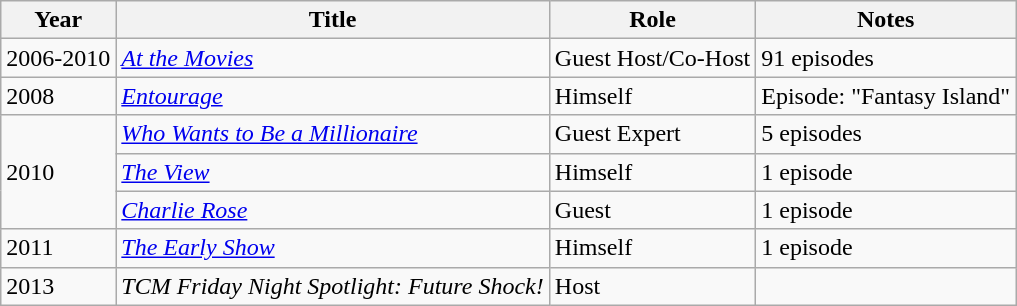<table class="wikitable sortable">
<tr>
<th>Year</th>
<th>Title</th>
<th>Role</th>
<th>Notes</th>
</tr>
<tr>
<td>2006-2010</td>
<td><em><a href='#'>At the Movies</a></em></td>
<td>Guest Host/Co-Host</td>
<td>91 episodes</td>
</tr>
<tr>
<td>2008</td>
<td><em><a href='#'>Entourage</a></em></td>
<td>Himself</td>
<td>Episode: "Fantasy Island"</td>
</tr>
<tr>
<td rowspan="3">2010</td>
<td><em><a href='#'>Who Wants to Be a Millionaire</a></em></td>
<td>Guest Expert</td>
<td>5 episodes</td>
</tr>
<tr>
<td><em><a href='#'>The View</a></em></td>
<td>Himself</td>
<td>1 episode</td>
</tr>
<tr>
<td><em><a href='#'>Charlie Rose</a></em></td>
<td>Guest</td>
<td>1 episode</td>
</tr>
<tr>
<td>2011</td>
<td><em><a href='#'>The Early Show</a></em></td>
<td>Himself</td>
<td>1 episode</td>
</tr>
<tr>
<td>2013</td>
<td><em>TCM Friday Night Spotlight: Future Shock!</em></td>
<td>Host</td>
<td></td>
</tr>
</table>
